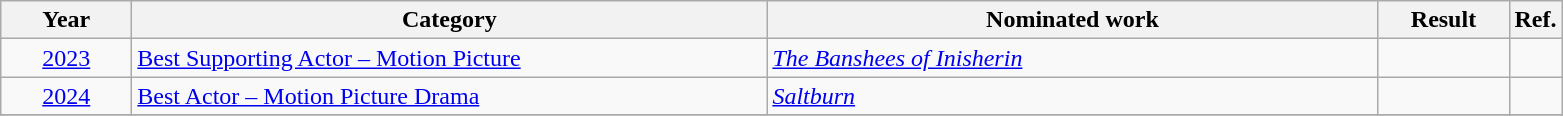<table class=wikitable>
<tr>
<th scope="col" style="width:5em;">Year</th>
<th scope="col" style="width:26em;">Category</th>
<th scope="col" style="width:25em;">Nominated work</th>
<th scope="col" style="width:5em;">Result</th>
<th>Ref.</th>
</tr>
<tr>
<td style="text-align:center;"><a href='#'>2023</a></td>
<td><a href='#'>Best Supporting Actor – Motion Picture</a></td>
<td><em><a href='#'>The Banshees of Inisherin</a></em></td>
<td></td>
<td style="text-align:center;"></td>
</tr>
<tr>
<td style="text-align:center;"><a href='#'>2024</a></td>
<td><a href='#'>Best Actor – Motion Picture Drama</a></td>
<td><em><a href='#'>Saltburn</a></em></td>
<td></td>
<td align="center"></td>
</tr>
<tr>
</tr>
</table>
